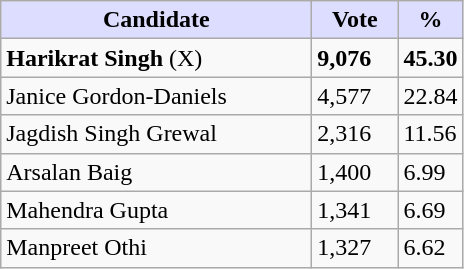<table class="wikitable">
<tr>
<th style="background:#ddf; width:200px;">Candidate</th>
<th style="background:#ddf; width:50px;">Vote</th>
<th style="background:#ddf; width:30px;">%</th>
</tr>
<tr>
<td><strong>Harikrat Singh</strong> (X)</td>
<td><strong>9,076</strong></td>
<td><strong>45.30</strong></td>
</tr>
<tr>
<td>Janice Gordon-Daniels</td>
<td>4,577</td>
<td>22.84</td>
</tr>
<tr>
<td>Jagdish Singh Grewal</td>
<td>2,316</td>
<td>11.56</td>
</tr>
<tr>
<td>Arsalan Baig</td>
<td>1,400</td>
<td>6.99</td>
</tr>
<tr>
<td>Mahendra Gupta</td>
<td>1,341</td>
<td>6.69</td>
</tr>
<tr>
<td>Manpreet Othi</td>
<td>1,327</td>
<td>6.62</td>
</tr>
</table>
